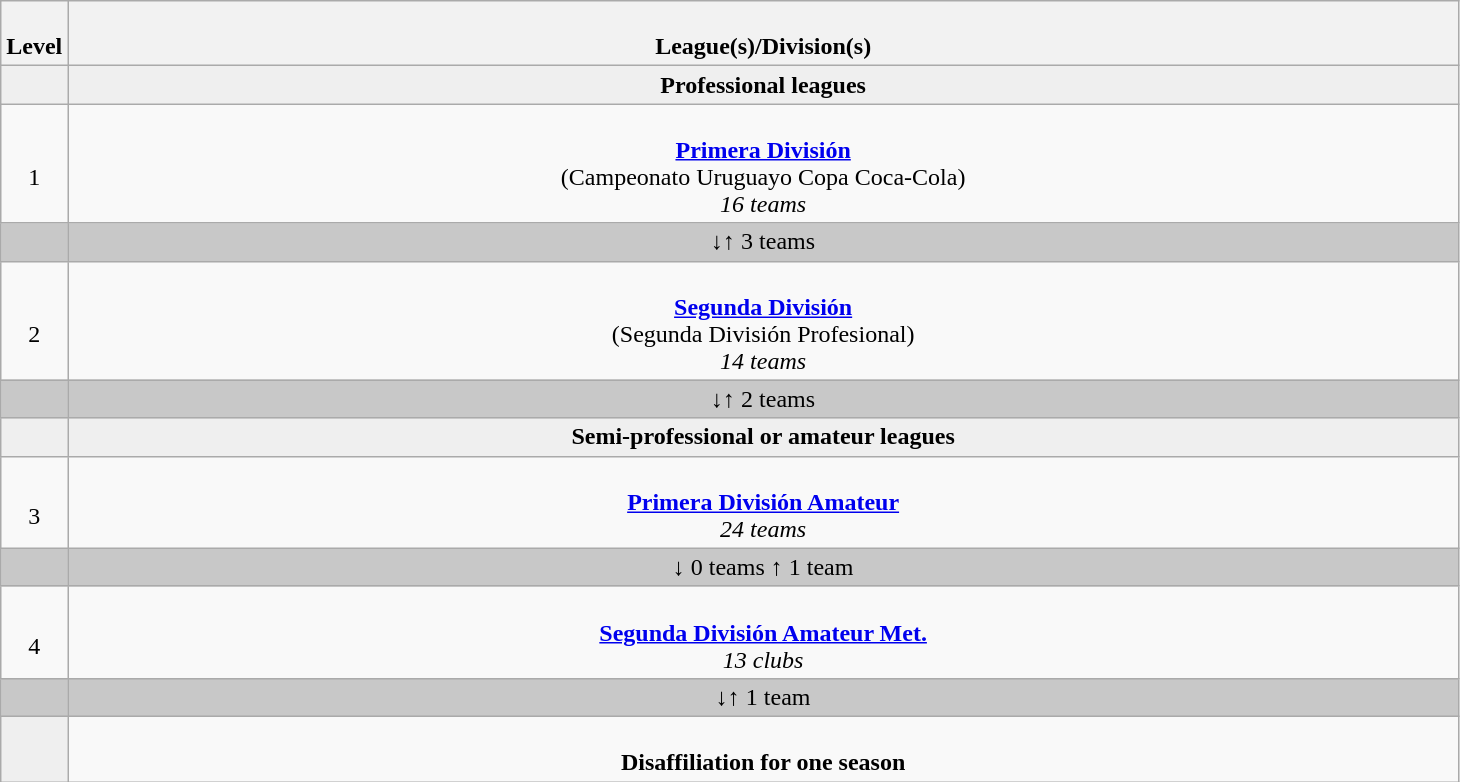<table class="wikitable" style="text-align: center;">
<tr south>
<th width="4%"><br>Level</th>
<th colspan="18" width="96%"><br>League(s)/Division(s)</th>
</tr>
<tr style="background:#efefef;">
<td width="4.6%" align="center"></td>
<td colspan="18" width="95.4%" style="text-align:center;"><strong>Professional leagues</strong></td>
</tr>
<tr>
<td width="4%"><br>1</td>
<td colspan="18" width="96%"><br><strong><a href='#'>Primera División</a></strong><br>
(Campeonato Uruguayo Copa Coca-Cola)<br>
<em>16 teams</em></td>
</tr>
<tr style="background:#c8c8c8">
<td style="width:4%;"></td>
<td colspan="18" style="width:96%;">↓↑ 3 teams</td>
</tr>
<tr>
<td width="4%"><br>2</td>
<td colspan="18" width="96%"><br><strong><a href='#'>Segunda División</a></strong><br>
(Segunda División Profesional)<br>
<em>14 teams</em></td>
</tr>
<tr style="background:#c8c8c8">
<td style="width:4%;"></td>
<td colspan="18" style="width:96%;">↓↑ 2 teams</td>
</tr>
<tr style="background:#efefef;">
<td width="4.6%" align="center"></td>
<td colspan="18" width="95.4%" style="text-align:center;"><strong>Semi-professional or amateur leagues</strong></td>
</tr>
<tr>
<td width="4%"><br>3</td>
<td colspan="18" width="96%"><br><strong><a href='#'>Primera División Amateur</a></strong><br><em>24 teams</em></td>
</tr>
<tr style="background:#c8c8c8">
<td style="width:4%;"></td>
<td colspan="18" style="width:96%;">↓ 0 teams ↑ 1 team</td>
</tr>
<tr>
<td width="4%"><br>4</td>
<td colspan="18" width="96%"><br><strong><a href='#'>Segunda División Amateur Met.</a></strong><br><em>13 clubs</em></td>
</tr>
<tr style="background:#c8c8c8">
<td style="width:4%;"></td>
<td colspan="9" style="width:96%;">↓↑ 1 team</td>
</tr>
<tr>
<td style="text-align:center; width:4%; background:#efefef;"></td>
<td colspan="12"  style="width:96%; text-align:center;"><br><strong>Disaffiliation for one season</strong><br></td>
</tr>
</table>
